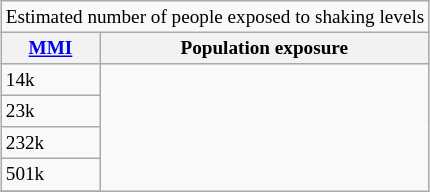<table class="wikitable sortable plainrowheaders floatright" style="clear:right; margin-left:7px; margin-top:0; margin-right:0; margin-bottom:3px; font-size:80%;">
<tr>
<td colspan="2" style="text-align: center;">Estimated number of people exposed to shaking levels</td>
</tr>
<tr>
<th><a href='#'>MMI</a></th>
<th>Population exposure</th>
</tr>
<tr>
<td>14k</td>
</tr>
<tr>
<td>23k</td>
</tr>
<tr>
<td>232k</td>
</tr>
<tr>
<td>501k</td>
</tr>
<tr>
</tr>
</table>
